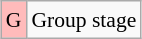<table class="wikitable" style="margin:0.5em auto; font-size:90%; line-height:1.25em; text-align:center;">
<tr>
<td bgcolor="#FFBBBB" align=center>G</td>
<td>Group stage</td>
</tr>
</table>
